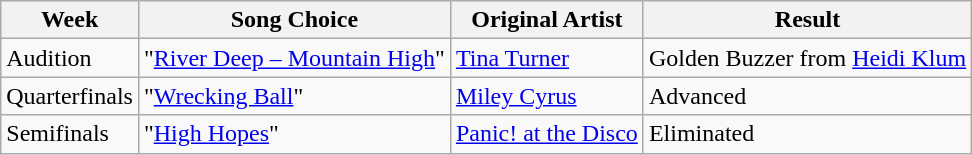<table class="wikitable">
<tr>
<th>Week</th>
<th>Song Choice</th>
<th>Original Artist</th>
<th>Result</th>
</tr>
<tr>
<td>Audition</td>
<td>"<a href='#'>River Deep – Mountain High</a>"</td>
<td><a href='#'>Tina Turner</a></td>
<td>Golden Buzzer from <a href='#'>Heidi Klum</a></td>
</tr>
<tr>
<td>Quarterfinals</td>
<td>"<a href='#'>Wrecking Ball</a>"</td>
<td><a href='#'>Miley Cyrus</a></td>
<td>Advanced</td>
</tr>
<tr>
<td>Semifinals</td>
<td>"<a href='#'>High Hopes</a>"</td>
<td><a href='#'>Panic! at the Disco</a></td>
<td>Eliminated</td>
</tr>
</table>
